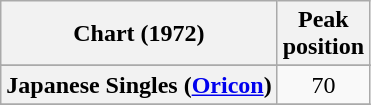<table class="wikitable sortable plainrowheaders" style="text-align:center">
<tr>
<th>Chart (1972)</th>
<th>Peak<br>position</th>
</tr>
<tr>
</tr>
<tr>
<th scope="row">Japanese Singles (<a href='#'>Oricon</a>)</th>
<td align="center">70</td>
</tr>
<tr>
</tr>
</table>
